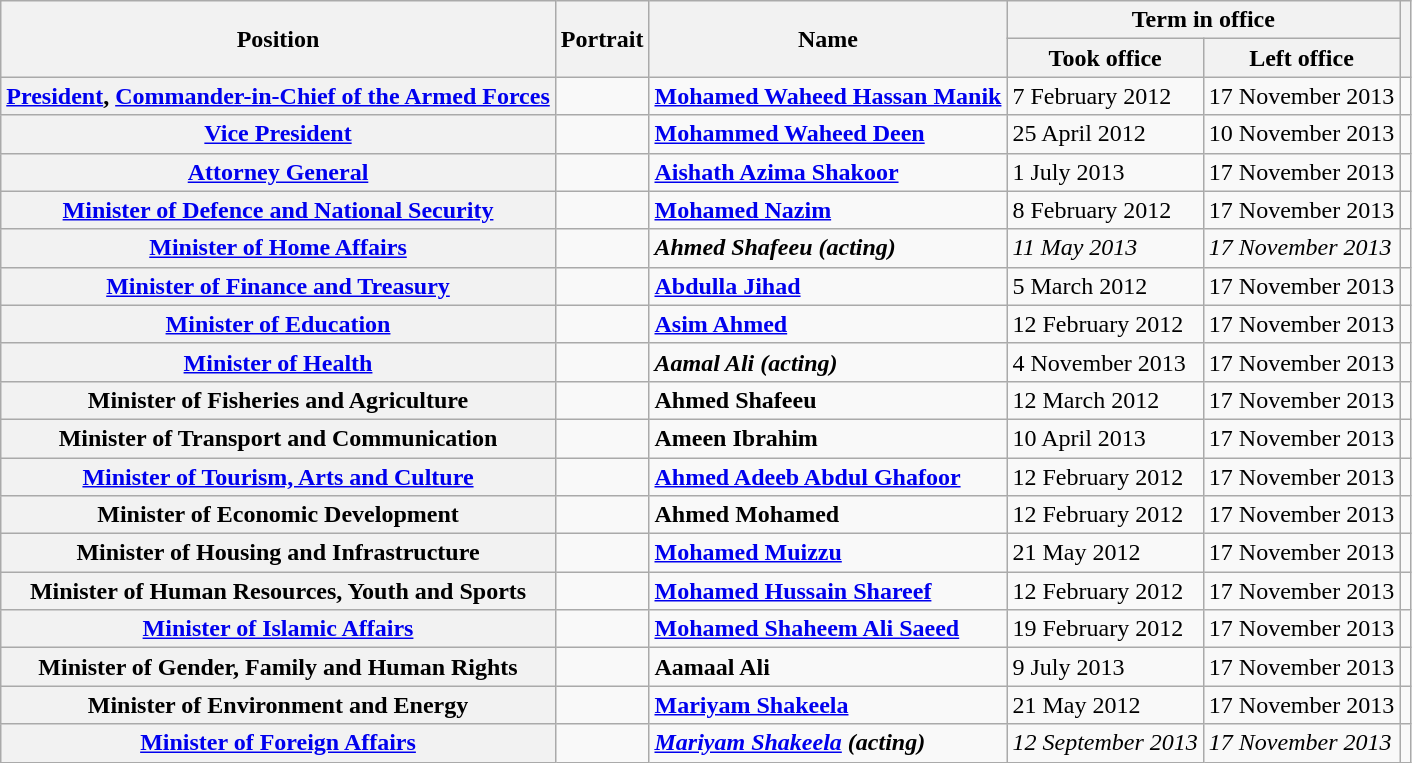<table class="sortable wikitable">
<tr>
<th rowspan="2">Position</th>
<th rowspan="2" class="unsortable">Portrait</th>
<th rowspan="2">Name</th>
<th colspan="2">Term in office</th>
<th rowspan="2" class="unsortable"></th>
</tr>
<tr>
<th class="unsortable">Took office</th>
<th class="unsortable">Left office</th>
</tr>
<tr>
<th scope="row"><a href='#'>President</a>, <a href='#'>Commander-in-Chief of the Armed Forces</a></th>
<td></td>
<td><a href='#'><strong>Mohamed Waheed Hassan Manik</strong></a></td>
<td>7 February 2012</td>
<td>17 November 2013</td>
<td></td>
</tr>
<tr>
<th><a href='#'>Vice President</a></th>
<td></td>
<td><strong><a href='#'>Mohammed Waheed Deen</a></strong></td>
<td>25 April 2012</td>
<td>10 November 2013</td>
<td></td>
</tr>
<tr>
<th><a href='#'>Attorney General</a></th>
<td></td>
<td><a href='#'><strong>Aishath Azima Shakoor</strong></a></td>
<td>1 July 2013</td>
<td>17 November 2013</td>
<td></td>
</tr>
<tr>
<th><strong><a href='#'>Minister of Defence and National Security</a></strong></th>
<td></td>
<td><strong><a href='#'>Mohamed Nazim</a></strong></td>
<td>8 February 2012</td>
<td>17 November 2013</td>
<td></td>
</tr>
<tr>
<th><a href='#'>Minister of Home Affairs</a></th>
<td></td>
<td><strong><em>Ahmed Shafeeu (acting)</em></strong></td>
<td><em>11 May 2013</em></td>
<td><em>17 November 2013</em></td>
<td></td>
</tr>
<tr>
<th><a href='#'>Minister of Finance and Treasury</a></th>
<td></td>
<td><strong><a href='#'>Abdulla Jihad</a></strong></td>
<td>5 March 2012</td>
<td>17 November 2013</td>
<td></td>
</tr>
<tr>
<th><a href='#'>Minister of Education</a></th>
<td></td>
<td><strong><a href='#'>Asim Ahmed</a></strong></td>
<td>12 February 2012</td>
<td>17 November 2013</td>
<td></td>
</tr>
<tr>
<th><a href='#'>Minister of Health</a></th>
<td></td>
<td><strong><em>Aamal Ali (acting)</em></strong></td>
<td>4 November 2013</td>
<td>17 November 2013</td>
<td></td>
</tr>
<tr>
<th><strong>Minister of Fisheries and Agriculture</strong></th>
<td></td>
<td><strong>Ahmed Shafeeu</strong></td>
<td>12 March 2012</td>
<td>17 November 2013</td>
<td></td>
</tr>
<tr>
<th><strong>Minister of Transport and Communication</strong></th>
<td></td>
<td><strong>Ameen Ibrahim</strong></td>
<td>10 April 2013</td>
<td>17 November 2013</td>
<td></td>
</tr>
<tr>
<th><strong><a href='#'>Minister of Tourism, Arts and Culture</a></strong></th>
<td></td>
<td><a href='#'><strong>Ahmed Adeeb Abdul Ghafoor</strong></a></td>
<td>12 February 2012</td>
<td>17 November 2013</td>
<td></td>
</tr>
<tr>
<th><strong>Minister of Economic Development</strong></th>
<td></td>
<td><strong>Ahmed Mohamed</strong></td>
<td>12 February 2012</td>
<td>17 November 2013</td>
<td></td>
</tr>
<tr>
<th><strong>Minister of Housing and Infrastructure</strong></th>
<td></td>
<td><strong><a href='#'>Mohamed Muizzu</a></strong></td>
<td>21 May 2012</td>
<td>17 November 2013</td>
<td></td>
</tr>
<tr>
<th><strong>Minister of Human Resources, Youth and Sports</strong></th>
<td></td>
<td><strong><a href='#'>Mohamed Hussain Shareef</a></strong></td>
<td>12 February 2012</td>
<td>17 November 2013</td>
<td></td>
</tr>
<tr>
<th><strong><a href='#'>Minister of Islamic Affairs</a></strong></th>
<td></td>
<td><a href='#'><strong>Mohamed Shaheem Ali Saeed</strong></a></td>
<td>19 February 2012</td>
<td>17 November 2013</td>
<td></td>
</tr>
<tr>
<th><strong>Minister of Gender, Family and Human Rights</strong></th>
<td></td>
<td><strong>Aamaal Ali</strong></td>
<td>9 July 2013</td>
<td>17 November 2013</td>
<td></td>
</tr>
<tr>
<th><strong>Minister of Environment and Energy</strong></th>
<td></td>
<td><strong><a href='#'>Mariyam Shakeela</a></strong></td>
<td>21 May 2012</td>
<td>17 November 2013</td>
<td></td>
</tr>
<tr>
<th><a href='#'>Minister of Foreign Affairs</a></th>
<td></td>
<td><strong><em><a href='#'>Mariyam Shakeela</a> (acting)</em></strong></td>
<td><em>12 September 2013</em></td>
<td><em>17 November 2013</em></td>
<td></td>
</tr>
</table>
